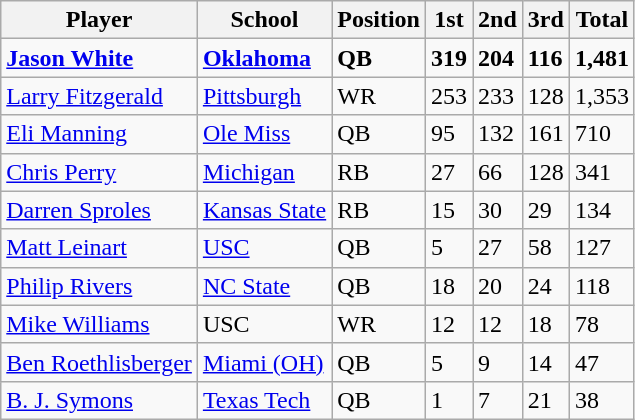<table class="wikitable">
<tr>
<th>Player</th>
<th>School</th>
<th>Position</th>
<th>1st</th>
<th>2nd</th>
<th>3rd</th>
<th>Total</th>
</tr>
<tr>
<td><strong><a href='#'>Jason White</a></strong></td>
<td><strong><a href='#'>Oklahoma</a></strong></td>
<td><strong>QB</strong></td>
<td><strong>319</strong></td>
<td><strong>204</strong></td>
<td><strong>116</strong></td>
<td><strong>1,481</strong></td>
</tr>
<tr>
<td><a href='#'>Larry Fitzgerald</a></td>
<td><a href='#'>Pittsburgh</a></td>
<td>WR</td>
<td>253</td>
<td>233</td>
<td>128</td>
<td>1,353</td>
</tr>
<tr>
<td><a href='#'>Eli Manning</a></td>
<td><a href='#'>Ole Miss</a></td>
<td>QB</td>
<td>95</td>
<td>132</td>
<td>161</td>
<td>710</td>
</tr>
<tr>
<td><a href='#'>Chris Perry</a></td>
<td><a href='#'>Michigan</a></td>
<td>RB</td>
<td>27</td>
<td>66</td>
<td>128</td>
<td>341</td>
</tr>
<tr>
<td><a href='#'>Darren Sproles</a></td>
<td><a href='#'>Kansas State</a></td>
<td>RB</td>
<td>15</td>
<td>30</td>
<td>29</td>
<td>134</td>
</tr>
<tr>
<td><a href='#'>Matt Leinart</a></td>
<td><a href='#'>USC</a></td>
<td>QB</td>
<td>5</td>
<td>27</td>
<td>58</td>
<td>127</td>
</tr>
<tr>
<td><a href='#'>Philip Rivers</a></td>
<td><a href='#'>NC State</a></td>
<td>QB</td>
<td>18</td>
<td>20</td>
<td>24</td>
<td>118</td>
</tr>
<tr>
<td><a href='#'>Mike Williams</a></td>
<td>USC</td>
<td>WR</td>
<td>12</td>
<td>12</td>
<td>18</td>
<td>78</td>
</tr>
<tr>
<td><a href='#'>Ben Roethlisberger</a></td>
<td><a href='#'>Miami (OH)</a></td>
<td>QB</td>
<td>5</td>
<td>9</td>
<td>14</td>
<td>47</td>
</tr>
<tr>
<td><a href='#'>B. J. Symons</a></td>
<td><a href='#'>Texas Tech</a></td>
<td>QB</td>
<td>1</td>
<td>7</td>
<td>21</td>
<td>38</td>
</tr>
</table>
